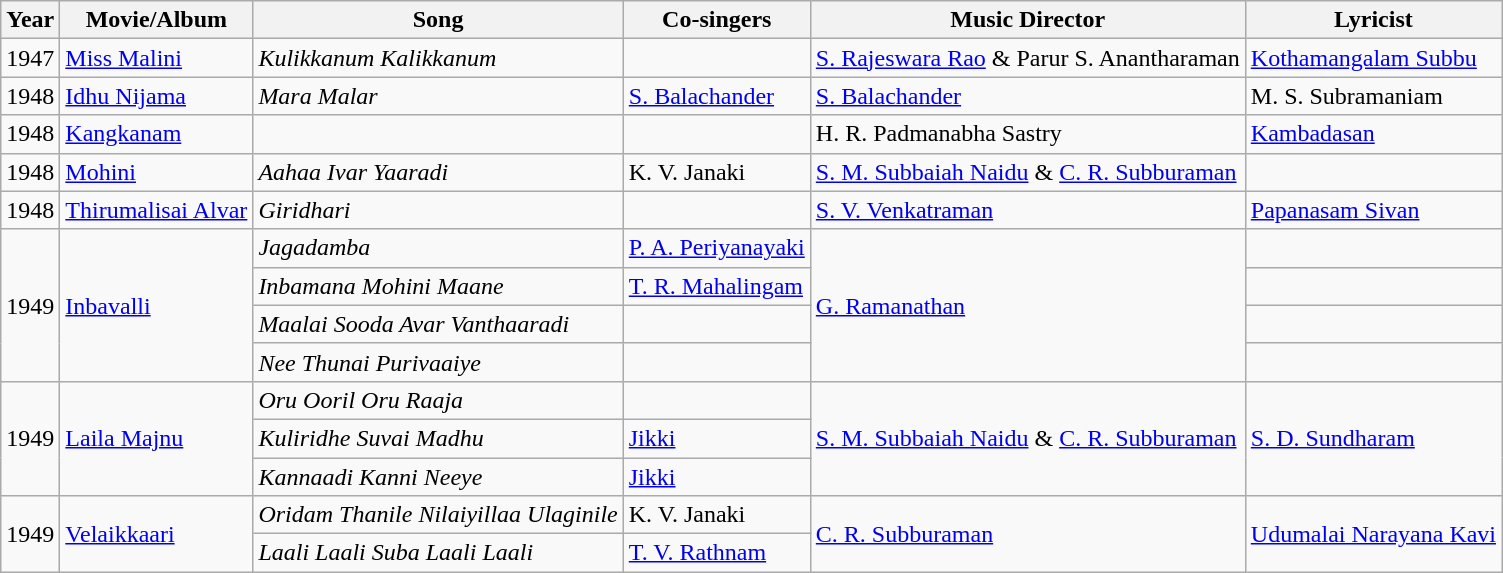<table class="wikitable sortable">
<tr>
<th scope="col">Year</th>
<th scope="col">Movie/Album</th>
<th scope="col">Song</th>
<th scope="col">Co-singers</th>
<th scope="col">Music Director</th>
<th scope="col">Lyricist</th>
</tr>
<tr>
<td>1947</td>
<td><a href='#'>Miss Malini</a></td>
<td><em>Kulikkanum Kalikkanum</em></td>
<td></td>
<td><a href='#'>S. Rajeswara Rao</a> & Parur S. Anantharaman</td>
<td><a href='#'>Kothamangalam Subbu</a></td>
</tr>
<tr>
<td>1948</td>
<td><a href='#'>Idhu Nijama</a></td>
<td><em>Mara Malar</em></td>
<td><a href='#'>S. Balachander</a></td>
<td><a href='#'>S. Balachander</a></td>
<td>M. S. Subramaniam</td>
</tr>
<tr>
<td>1948</td>
<td><a href='#'>Kangkanam</a></td>
<td></td>
<td></td>
<td>H. R. Padmanabha Sastry</td>
<td><a href='#'>Kambadasan</a></td>
</tr>
<tr>
<td>1948</td>
<td><a href='#'>Mohini</a></td>
<td><em>Aahaa Ivar Yaaradi</em></td>
<td>K. V. Janaki</td>
<td><a href='#'>S. M. Subbaiah Naidu</a> & <a href='#'>C. R. Subburaman</a></td>
<td></td>
</tr>
<tr>
<td>1948</td>
<td><a href='#'>Thirumalisai Alvar</a></td>
<td><em>Giridhari</em></td>
<td></td>
<td><a href='#'>S. V. Venkatraman</a></td>
<td><a href='#'>Papanasam Sivan</a></td>
</tr>
<tr>
<td rowspan=4>1949</td>
<td rowspan=4><a href='#'>Inbavalli</a></td>
<td><em>Jagadamba</em></td>
<td><a href='#'>P. A. Periyanayaki</a></td>
<td rowspan=4><a href='#'>G. Ramanathan</a></td>
<td></td>
</tr>
<tr>
<td><em>Inbamana Mohini Maane</em></td>
<td><a href='#'>T. R. Mahalingam</a></td>
<td></td>
</tr>
<tr>
<td><em>Maalai Sooda Avar Vanthaaradi</em></td>
<td></td>
<td></td>
</tr>
<tr>
<td><em>Nee Thunai Purivaaiye</em></td>
<td></td>
<td></td>
</tr>
<tr>
<td rowspan=3>1949</td>
<td rowspan=3><a href='#'>Laila Majnu</a></td>
<td><em>Oru Ooril Oru Raaja</em></td>
<td></td>
<td rowspan=3><a href='#'>S. M. Subbaiah Naidu</a> & <a href='#'>C. R. Subburaman</a></td>
<td rowspan=3><a href='#'>S. D. Sundharam</a></td>
</tr>
<tr>
<td><em>Kuliridhe Suvai Madhu</em></td>
<td><a href='#'>Jikki</a></td>
</tr>
<tr>
<td><em>Kannaadi Kanni Neeye</em></td>
<td><a href='#'>Jikki</a></td>
</tr>
<tr>
<td rowspan=2>1949</td>
<td rowspan=2><a href='#'>Velaikkaari</a></td>
<td><em>Oridam Thanile Nilaiyillaa Ulaginile</em></td>
<td>K. V. Janaki</td>
<td rowspan=3><a href='#'>C. R. Subburaman</a></td>
<td rowspan=3><a href='#'>Udumalai Narayana Kavi</a></td>
</tr>
<tr>
<td><em>Laali Laali Suba Laali Laali</em></td>
<td><a href='#'>T. V. Rathnam</a></td>
</tr>
</table>
